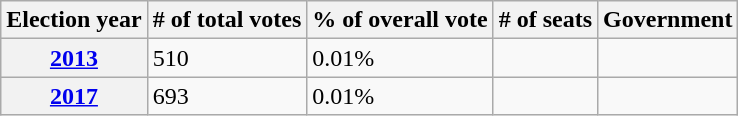<table class="wikitable">
<tr>
<th>Election year</th>
<th># of total votes</th>
<th>% of overall vote</th>
<th># of seats</th>
<th>Government</th>
</tr>
<tr>
<th><a href='#'>2013</a></th>
<td>510</td>
<td>0.01%</td>
<td></td>
<td></td>
</tr>
<tr>
<th><a href='#'>2017</a></th>
<td>693</td>
<td>0.01%</td>
<td></td>
<td></td>
</tr>
</table>
